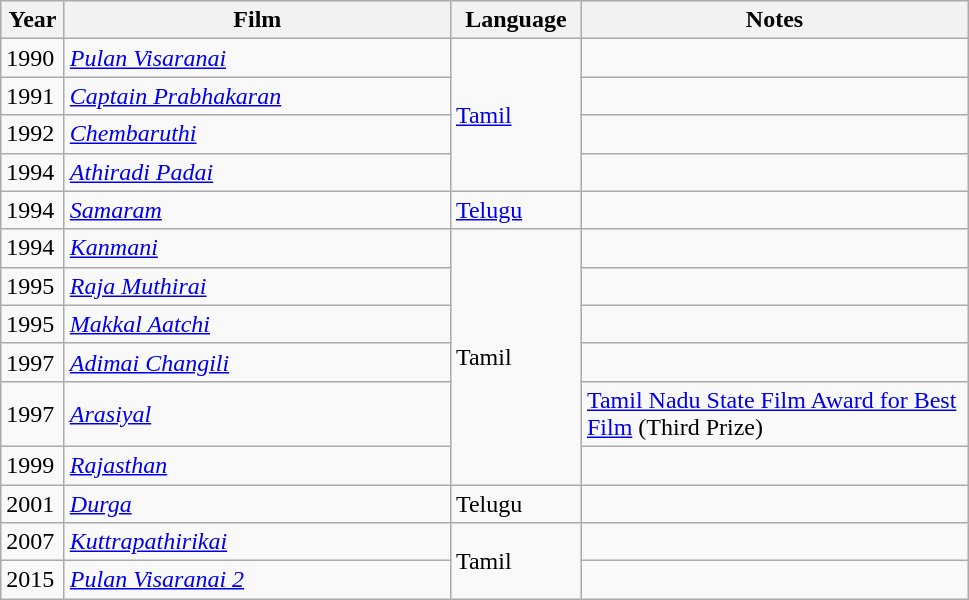<table class="wikitable sortable">
<tr>
<th rowspan="2" style="width:35px;">Year</th>
<th rowspan="2" style="width:250px;">Film</th>
<th rowspan="2" style="text-align:center; width:80px;">Language</th>
<th rowspan="2"  style="text-align:center; width:250px;" class="unsortable">Notes</th>
</tr>
<tr>
</tr>
<tr>
<td>1990</td>
<td><em><a href='#'>Pulan Visaranai</a></em></td>
<td rowspan="4"><a href='#'>Tamil</a></td>
<td></td>
</tr>
<tr>
<td>1991</td>
<td><em><a href='#'>Captain Prabhakaran</a></em></td>
<td></td>
</tr>
<tr>
<td>1992</td>
<td><em><a href='#'>Chembaruthi</a></em></td>
<td></td>
</tr>
<tr>
<td>1994</td>
<td><em><a href='#'>Athiradi Padai</a></em></td>
<td></td>
</tr>
<tr>
<td>1994</td>
<td><em><a href='#'>Samaram</a></em></td>
<td><a href='#'>Telugu</a></td>
<td></td>
</tr>
<tr>
<td>1994</td>
<td><em><a href='#'>Kanmani</a></em></td>
<td rowspan="6">Tamil</td>
<td></td>
</tr>
<tr>
<td>1995</td>
<td><em><a href='#'>Raja Muthirai</a></em></td>
<td></td>
</tr>
<tr>
<td>1995</td>
<td><em><a href='#'>Makkal Aatchi</a></em></td>
<td></td>
</tr>
<tr>
<td>1997</td>
<td><em><a href='#'>Adimai Changili</a></em></td>
<td></td>
</tr>
<tr>
<td>1997</td>
<td><em><a href='#'>Arasiyal</a></em></td>
<td><a href='#'>Tamil Nadu State Film Award for Best Film</a> (Third Prize)</td>
</tr>
<tr>
<td>1999</td>
<td><em><a href='#'>Rajasthan</a></em></td>
<td></td>
</tr>
<tr>
<td>2001</td>
<td><em><a href='#'>Durga</a></em></td>
<td>Telugu</td>
<td></td>
</tr>
<tr>
<td>2007</td>
<td><em><a href='#'>Kuttrapathirikai</a></em></td>
<td rowspan="2">Tamil</td>
<td></td>
</tr>
<tr>
<td>2015</td>
<td><em><a href='#'>Pulan Visaranai 2</a></em></td>
<td></td>
</tr>
</table>
